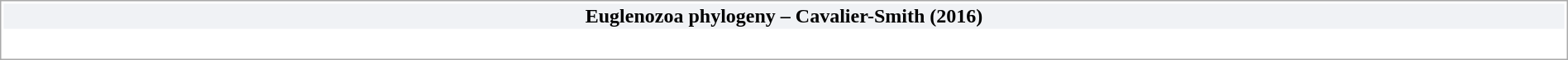<table class="collapsible collapsed" style="width:100%; border:solid 1px #aaa">
<tr>
<th style="background:#F0F2F5">Euglenozoa phylogeny – Cavalier-Smith (2016)</th>
</tr>
<tr>
<td><br></td>
</tr>
</table>
